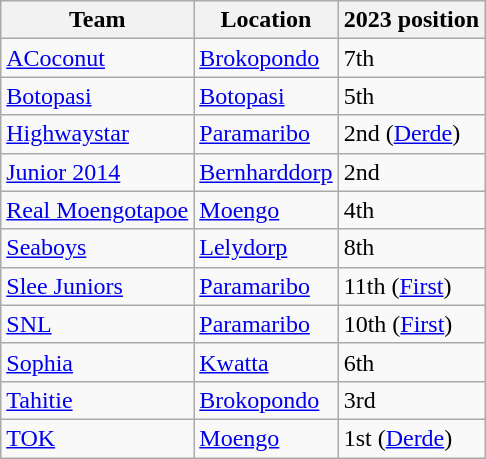<table class="wikitable">
<tr>
<th>Team</th>
<th>Location</th>
<th>2023 position</th>
</tr>
<tr>
<td><a href='#'>ACoconut</a></td>
<td><a href='#'>Brokopondo</a></td>
<td>7th</td>
</tr>
<tr>
<td><a href='#'>Botopasi</a></td>
<td><a href='#'>Botopasi</a></td>
<td>5th</td>
</tr>
<tr>
<td><a href='#'>Highwaystar</a></td>
<td><a href='#'>Paramaribo</a></td>
<td>2nd (<a href='#'>Derde</a>)</td>
</tr>
<tr>
<td><a href='#'>Junior 2014</a></td>
<td><a href='#'>Bernharddorp</a></td>
<td>2nd</td>
</tr>
<tr>
<td><a href='#'>Real Moengotapoe</a></td>
<td><a href='#'>Moengo</a></td>
<td>4th</td>
</tr>
<tr>
<td><a href='#'>Seaboys</a></td>
<td><a href='#'>Lelydorp</a></td>
<td>8th</td>
</tr>
<tr>
<td><a href='#'>Slee Juniors</a></td>
<td><a href='#'>Paramaribo</a></td>
<td>11th (<a href='#'>First</a>)</td>
</tr>
<tr>
<td><a href='#'>SNL</a></td>
<td><a href='#'>Paramaribo</a></td>
<td>10th (<a href='#'>First</a>)</td>
</tr>
<tr>
<td><a href='#'>Sophia</a></td>
<td><a href='#'>Kwatta</a></td>
<td>6th</td>
</tr>
<tr>
<td><a href='#'>Tahitie</a></td>
<td><a href='#'>Brokopondo</a></td>
<td>3rd</td>
</tr>
<tr>
<td><a href='#'>TOK</a></td>
<td><a href='#'>Moengo</a></td>
<td>1st (<a href='#'>Derde</a>)</td>
</tr>
</table>
